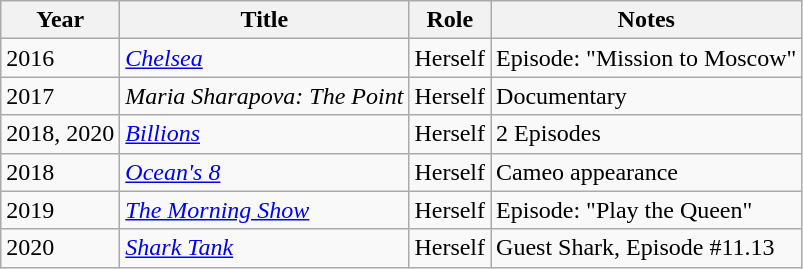<table class="wikitable sortable plainrowheaders">
<tr>
<th>Year</th>
<th>Title</th>
<th>Role</th>
<th class="unsortable">Notes</th>
</tr>
<tr>
<td>2016</td>
<td><em><a href='#'>Chelsea</a></em></td>
<td>Herself</td>
<td>Episode: "Mission to Moscow"</td>
</tr>
<tr>
<td>2017</td>
<td><em>Maria Sharapova: The Point</em></td>
<td>Herself</td>
<td>Documentary</td>
</tr>
<tr>
<td>2018, 2020</td>
<td><em><a href='#'>Billions</a></em></td>
<td>Herself</td>
<td>2 Episodes</td>
</tr>
<tr>
<td>2018</td>
<td><em><a href='#'>Ocean's 8</a></em></td>
<td>Herself</td>
<td>Cameo appearance</td>
</tr>
<tr>
<td>2019</td>
<td><em><a href='#'>The Morning Show</a></em></td>
<td>Herself</td>
<td>Episode: "Play the Queen"</td>
</tr>
<tr>
<td>2020</td>
<td><em><a href='#'>Shark Tank</a></em></td>
<td>Herself</td>
<td>Guest Shark, Episode #11.13</td>
</tr>
</table>
